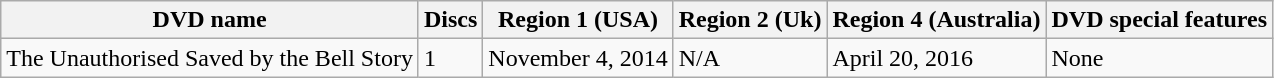<table class="wikitable">
<tr>
<th>DVD name</th>
<th>Discs</th>
<th>Region 1 (USA)</th>
<th>Region 2 (Uk)</th>
<th>Region 4 (Australia)</th>
<th>DVD special features</th>
</tr>
<tr>
<td>The Unauthorised Saved by the Bell Story</td>
<td>1</td>
<td>November 4, 2014</td>
<td>N/A</td>
<td>April 20, 2016</td>
<td>None</td>
</tr>
</table>
